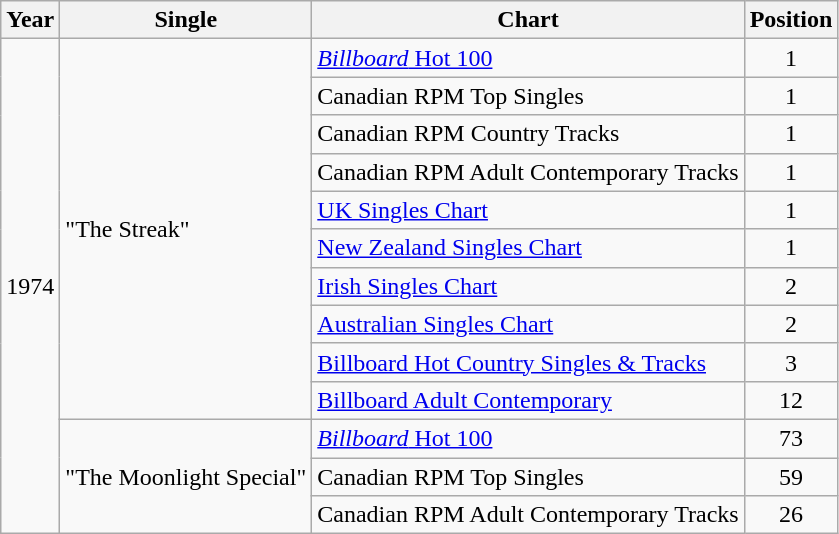<table class=wikitable>
<tr>
<th>Year</th>
<th>Single</th>
<th>Chart</th>
<th>Position</th>
</tr>
<tr>
<td rowspan="13">1974</td>
<td rowspan="10">"The Streak"</td>
<td><a href='#'><em>Billboard</em> Hot 100</a></td>
<td style="text-align:center;">1</td>
</tr>
<tr>
<td>Canadian RPM Top Singles</td>
<td style="text-align:center;">1</td>
</tr>
<tr>
<td>Canadian RPM Country Tracks</td>
<td style="text-align:center;">1</td>
</tr>
<tr>
<td>Canadian RPM Adult Contemporary Tracks</td>
<td style="text-align:center;">1</td>
</tr>
<tr>
<td><a href='#'>UK Singles Chart</a></td>
<td style="text-align:center;">1</td>
</tr>
<tr>
<td><a href='#'>New Zealand Singles Chart</a></td>
<td style="text-align:center;">1</td>
</tr>
<tr>
<td><a href='#'>Irish Singles Chart</a></td>
<td style="text-align:center;">2</td>
</tr>
<tr>
<td><a href='#'>Australian Singles Chart</a></td>
<td style="text-align:center;">2</td>
</tr>
<tr>
<td><a href='#'>Billboard Hot Country Singles & Tracks</a></td>
<td style="text-align:center;">3</td>
</tr>
<tr>
<td><a href='#'>Billboard Adult Contemporary</a></td>
<td style="text-align:center;">12</td>
</tr>
<tr>
<td rowspan="3">"The Moonlight Special"</td>
<td><a href='#'><em>Billboard</em> Hot 100</a></td>
<td style="text-align:center;">73</td>
</tr>
<tr>
<td>Canadian RPM Top Singles</td>
<td style="text-align:center;">59</td>
</tr>
<tr>
<td>Canadian RPM Adult Contemporary Tracks</td>
<td style="text-align:center;">26</td>
</tr>
</table>
